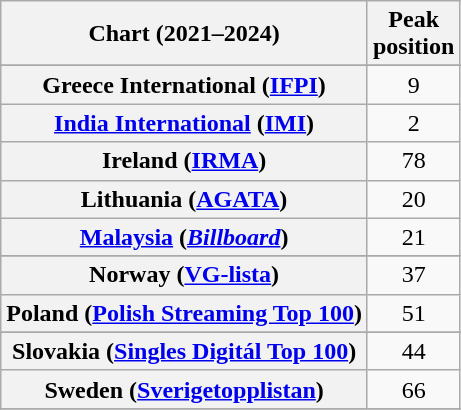<table class="wikitable sortable plainrowheaders" style="text-align:center">
<tr>
<th scope="col">Chart (2021–2024)</th>
<th scope="col">Peak<br>position</th>
</tr>
<tr>
</tr>
<tr>
</tr>
<tr>
<th scope="row">Greece International (<a href='#'>IFPI</a>)</th>
<td>9</td>
</tr>
<tr>
<th scope="row"><a href='#'>India International</a> (<a href='#'>IMI</a>)</th>
<td>2</td>
</tr>
<tr>
<th scope="row">Ireland (<a href='#'>IRMA</a>)</th>
<td>78</td>
</tr>
<tr>
<th scope="row">Lithuania (<a href='#'>AGATA</a>)</th>
<td>20</td>
</tr>
<tr>
<th scope="row"><a href='#'>Malaysia</a> (<em><a href='#'>Billboard</a></em>)</th>
<td>21</td>
</tr>
<tr>
</tr>
<tr>
<th scope="row">Norway (<a href='#'>VG-lista</a>)</th>
<td>37</td>
</tr>
<tr>
<th scope="row">Poland (<a href='#'>Polish Streaming Top 100</a>)</th>
<td>51</td>
</tr>
<tr>
</tr>
<tr>
<th scope="row">Slovakia (<a href='#'>Singles Digitál Top 100</a>)</th>
<td>44</td>
</tr>
<tr>
<th scope="row">Sweden (<a href='#'>Sverigetopplistan</a>)</th>
<td>66</td>
</tr>
<tr>
</tr>
<tr>
</tr>
<tr>
</tr>
</table>
